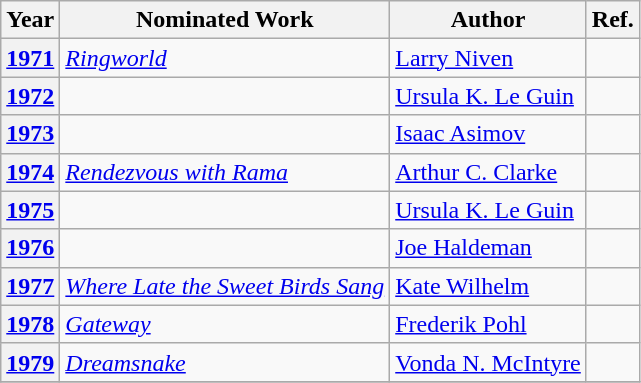<table class="wikitable sortable">
<tr>
<th>Year</th>
<th>Nominated Work</th>
<th>Author</th>
<th>Ref.</th>
</tr>
<tr style="vertical-align:top;">
<th><a href='#'>1971</a></th>
<td><em><a href='#'>Ringworld</a></em></td>
<td><a href='#'>Larry Niven</a></td>
<td></td>
</tr>
<tr style="vertical-align:top;">
<th><a href='#'>1972</a></th>
<td></td>
<td><a href='#'>Ursula K. Le Guin</a></td>
<td></td>
</tr>
<tr style="vertical-align:top;">
<th><a href='#'>1973</a></th>
<td></td>
<td><a href='#'>Isaac Asimov</a></td>
<td></td>
</tr>
<tr style="vertical-align:top;">
<th><a href='#'>1974</a></th>
<td><em><a href='#'>Rendezvous with Rama</a></em></td>
<td><a href='#'>Arthur C. Clarke</a></td>
<td></td>
</tr>
<tr style="vertical-align:top;">
<th><a href='#'>1975</a></th>
<td></td>
<td><a href='#'>Ursula K. Le Guin</a></td>
<td></td>
</tr>
<tr style="vertical-align:top;">
<th><a href='#'>1976</a></th>
<td></td>
<td><a href='#'>Joe Haldeman</a></td>
<td></td>
</tr>
<tr style="vertical-align:top;">
<th><a href='#'>1977</a></th>
<td><em><a href='#'>Where Late the Sweet Birds Sang</a></em></td>
<td><a href='#'>Kate Wilhelm</a></td>
<td></td>
</tr>
<tr style="vertical-align:top;">
<th><a href='#'>1978</a></th>
<td><em><a href='#'>Gateway</a></em></td>
<td><a href='#'>Frederik Pohl</a></td>
<td></td>
</tr>
<tr style="vertical-align:top;">
<th><a href='#'>1979</a></th>
<td><em><a href='#'>Dreamsnake</a></em></td>
<td><a href='#'>Vonda N. McIntyre</a></td>
<td></td>
</tr>
<tr style="vertical-align:top;">
</tr>
</table>
